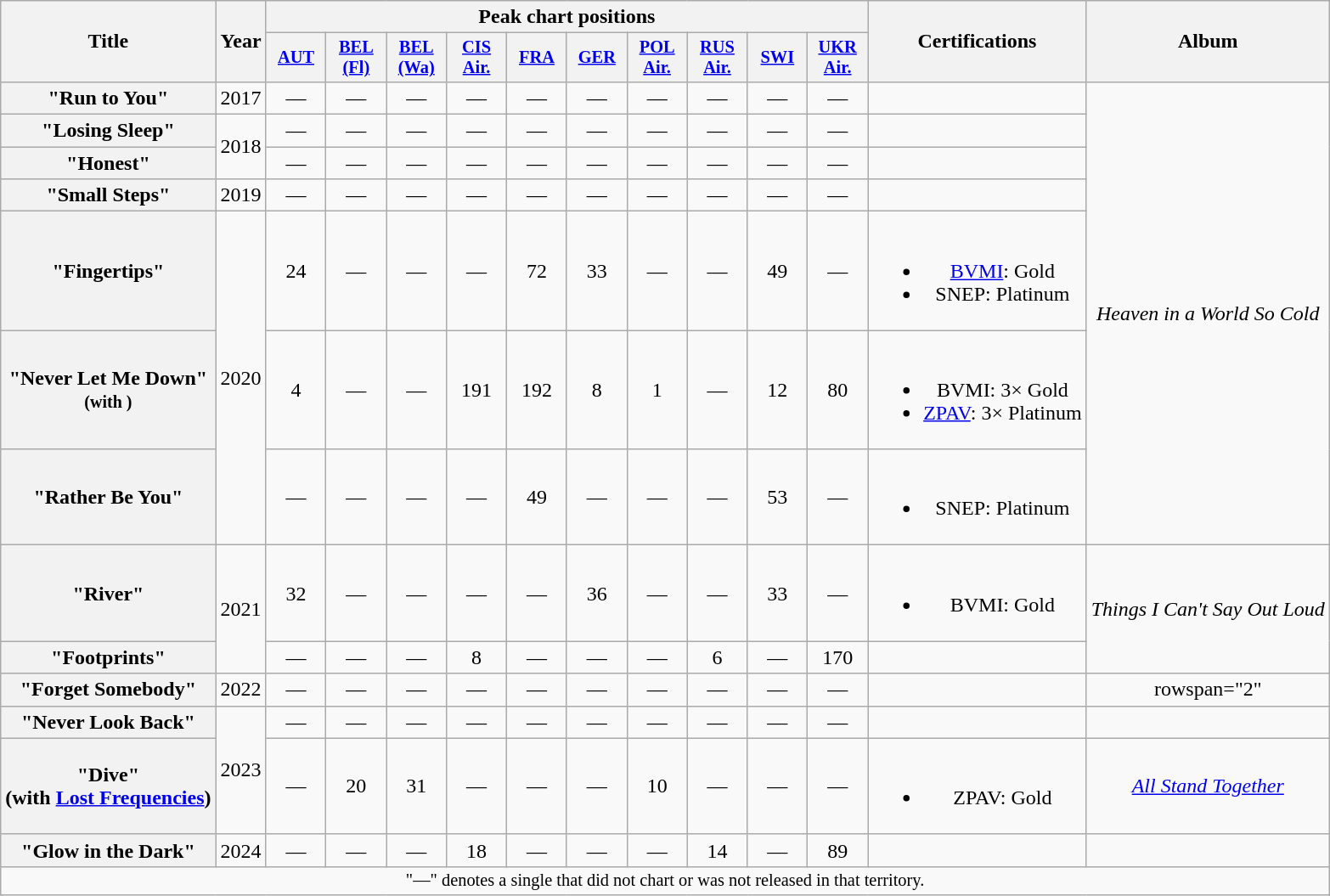<table class="wikitable plainrowheaders" style="text-align:center;">
<tr>
<th scope="col" rowspan="2">Title</th>
<th scope="col" rowspan="2">Year</th>
<th scope="col" colspan="10">Peak chart positions</th>
<th scope="col" rowspan="2">Certifications</th>
<th scope="col" rowspan="2">Album</th>
</tr>
<tr>
<th scope="col" style="width:3em;font-size:85%;"><a href='#'>AUT</a><br></th>
<th scope="col" style="width:3em;font-size:85%;"><a href='#'>BEL<br>(Fl)</a><br></th>
<th scope="col" style="width:3em;font-size:85%;"><a href='#'>BEL<br>(Wa)</a><br></th>
<th scope="col" style="width:3em;font-size:85%;"><a href='#'>CIS<br>Air.</a><br></th>
<th scope="col" style="width:3em;font-size:85%;"><a href='#'>FRA</a><br></th>
<th scope="col" style="width:3em;font-size:85%;"><a href='#'>GER</a><br></th>
<th scope="col" style="width:3em;font-size:85%;"><a href='#'>POL<br>Air.</a><br></th>
<th scope="col" style="width:3em;font-size:85%;"><a href='#'>RUS<br>Air.</a><br></th>
<th scope="col" style="width:3em;font-size:85%;"><a href='#'>SWI</a><br></th>
<th scope="col" style="width:3em;font-size:85%;"><a href='#'>UKR<br>Air.</a><br></th>
</tr>
<tr>
<th scope="row">"Run to You"</th>
<td>2017</td>
<td>—</td>
<td>—</td>
<td>—</td>
<td>—</td>
<td>—</td>
<td>—</td>
<td>—</td>
<td>—</td>
<td>—</td>
<td>—</td>
<td></td>
<td rowspan="7"><em>Heaven in a World So Cold</em></td>
</tr>
<tr>
<th scope="row">"Losing Sleep"</th>
<td rowspan="2">2018</td>
<td>—</td>
<td>—</td>
<td>—</td>
<td>—</td>
<td>—</td>
<td>—</td>
<td>—</td>
<td>—</td>
<td>—</td>
<td>—</td>
<td></td>
</tr>
<tr>
<th scope="row">"Honest"</th>
<td>—</td>
<td>—</td>
<td>—</td>
<td>—</td>
<td>—</td>
<td>—</td>
<td>—</td>
<td>—</td>
<td>—</td>
<td>—</td>
<td></td>
</tr>
<tr>
<th scope="row">"Small Steps"</th>
<td>2019</td>
<td>—</td>
<td>—</td>
<td>—</td>
<td>—</td>
<td>—</td>
<td>—</td>
<td>—</td>
<td>—</td>
<td>—</td>
<td>—</td>
<td></td>
</tr>
<tr>
<th scope="row">"Fingertips"</th>
<td rowspan="3">2020</td>
<td>24</td>
<td>—</td>
<td>—</td>
<td>—</td>
<td>72</td>
<td>33</td>
<td>—</td>
<td>—</td>
<td>49</td>
<td>—</td>
<td><br><ul><li><a href='#'>BVMI</a>: Gold</li><li>SNEP: Platinum</li></ul></td>
</tr>
<tr>
<th scope="row">"Never Let Me Down"<br><small>(with )</small></th>
<td>4</td>
<td>—</td>
<td>—</td>
<td>191</td>
<td>192</td>
<td>8</td>
<td>1</td>
<td>—</td>
<td>12</td>
<td>80</td>
<td><br><ul><li>BVMI: 3× Gold</li><li><a href='#'>ZPAV</a>: 3× Platinum</li></ul></td>
</tr>
<tr>
<th scope="row">"Rather Be You"</th>
<td>—</td>
<td>—</td>
<td>—</td>
<td>—</td>
<td>49</td>
<td>—</td>
<td>—</td>
<td>—</td>
<td>53</td>
<td>—</td>
<td><br><ul><li>SNEP: Platinum</li></ul></td>
</tr>
<tr>
<th scope="row">"River"</th>
<td rowspan=2>2021</td>
<td>32</td>
<td>—</td>
<td>—</td>
<td>—</td>
<td>—</td>
<td>36</td>
<td>—</td>
<td>—</td>
<td>33</td>
<td>—</td>
<td><br><ul><li>BVMI: Gold</li></ul></td>
<td rowspan=2><em>Things I Can't Say Out Loud</em></td>
</tr>
<tr>
<th scope="row">"Footprints"</th>
<td>—</td>
<td>—</td>
<td>—</td>
<td>8</td>
<td>—</td>
<td>—</td>
<td>—</td>
<td>6</td>
<td>—</td>
<td>170</td>
<td></td>
</tr>
<tr>
<th scope="row">"Forget Somebody"</th>
<td>2022</td>
<td>—</td>
<td>—</td>
<td>—</td>
<td>—</td>
<td>—</td>
<td>—</td>
<td>—</td>
<td>—</td>
<td>—</td>
<td>—</td>
<td></td>
<td>rowspan="2" </td>
</tr>
<tr>
<th scope="row">"Never Look Back"</th>
<td rowspan="2">2023</td>
<td>—</td>
<td>—</td>
<td>—</td>
<td>—</td>
<td>—</td>
<td>—</td>
<td>—</td>
<td>—</td>
<td>—</td>
<td>—</td>
<td></td>
</tr>
<tr>
<th scope="row">"Dive"<br><span>(with <a href='#'>Lost Frequencies</a>)</span></th>
<td>—</td>
<td>20</td>
<td>31</td>
<td>—</td>
<td>—</td>
<td>—</td>
<td>10</td>
<td>—</td>
<td>—</td>
<td>—</td>
<td><br><ul><li>ZPAV: Gold</li></ul></td>
<td><em><a href='#'>All Stand Together</a></em></td>
</tr>
<tr>
<th scope="row">"Glow in the Dark"</th>
<td>2024</td>
<td>—</td>
<td>—</td>
<td>—</td>
<td>18</td>
<td>—</td>
<td>—</td>
<td>—</td>
<td>14</td>
<td>—</td>
<td>89</td>
<td></td>
<td></td>
</tr>
<tr>
<td colspan="14" style="text-align:center; font-size:85%;">"—" denotes a single that did not chart or was not released in that territory.</td>
</tr>
</table>
